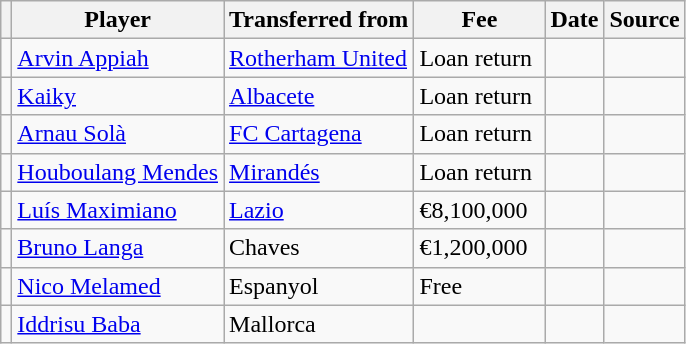<table class="wikitable plainrowheaders sortable">
<tr>
<th></th>
<th scope="col">Player</th>
<th>Transferred from</th>
<th style="width: 80px;">Fee</th>
<th scope="col">Date</th>
<th scope="col">Source</th>
</tr>
<tr>
<td align="center"></td>
<td> <a href='#'>Arvin Appiah</a></td>
<td> <a href='#'>Rotherham United</a></td>
<td>Loan return</td>
<td></td>
<td></td>
</tr>
<tr>
<td align="center"></td>
<td> <a href='#'>Kaiky</a></td>
<td> <a href='#'>Albacete</a></td>
<td>Loan return</td>
<td></td>
<td></td>
</tr>
<tr>
<td align="center"></td>
<td> <a href='#'>Arnau Solà</a></td>
<td> <a href='#'>FC Cartagena</a></td>
<td>Loan return</td>
<td></td>
<td></td>
</tr>
<tr>
<td align="center"></td>
<td> <a href='#'>Houboulang Mendes</a></td>
<td> <a href='#'>Mirandés</a></td>
<td>Loan return</td>
<td></td>
<td></td>
</tr>
<tr>
<td align="center"></td>
<td> <a href='#'>Luís Maximiano</a></td>
<td> <a href='#'>Lazio</a></td>
<td>€8,100,000</td>
<td></td>
<td></td>
</tr>
<tr>
<td align="center"></td>
<td> <a href='#'>Bruno Langa</a></td>
<td> Chaves</td>
<td>€1,200,000</td>
<td></td>
<td></td>
</tr>
<tr>
<td align="center"></td>
<td> <a href='#'>Nico Melamed</a></td>
<td> Espanyol</td>
<td>Free</td>
<td></td>
<td></td>
</tr>
<tr>
<td align="center"></td>
<td> <a href='#'>Iddrisu Baba</a></td>
<td> Mallorca</td>
<td></td>
<td></td>
<td></td>
</tr>
</table>
